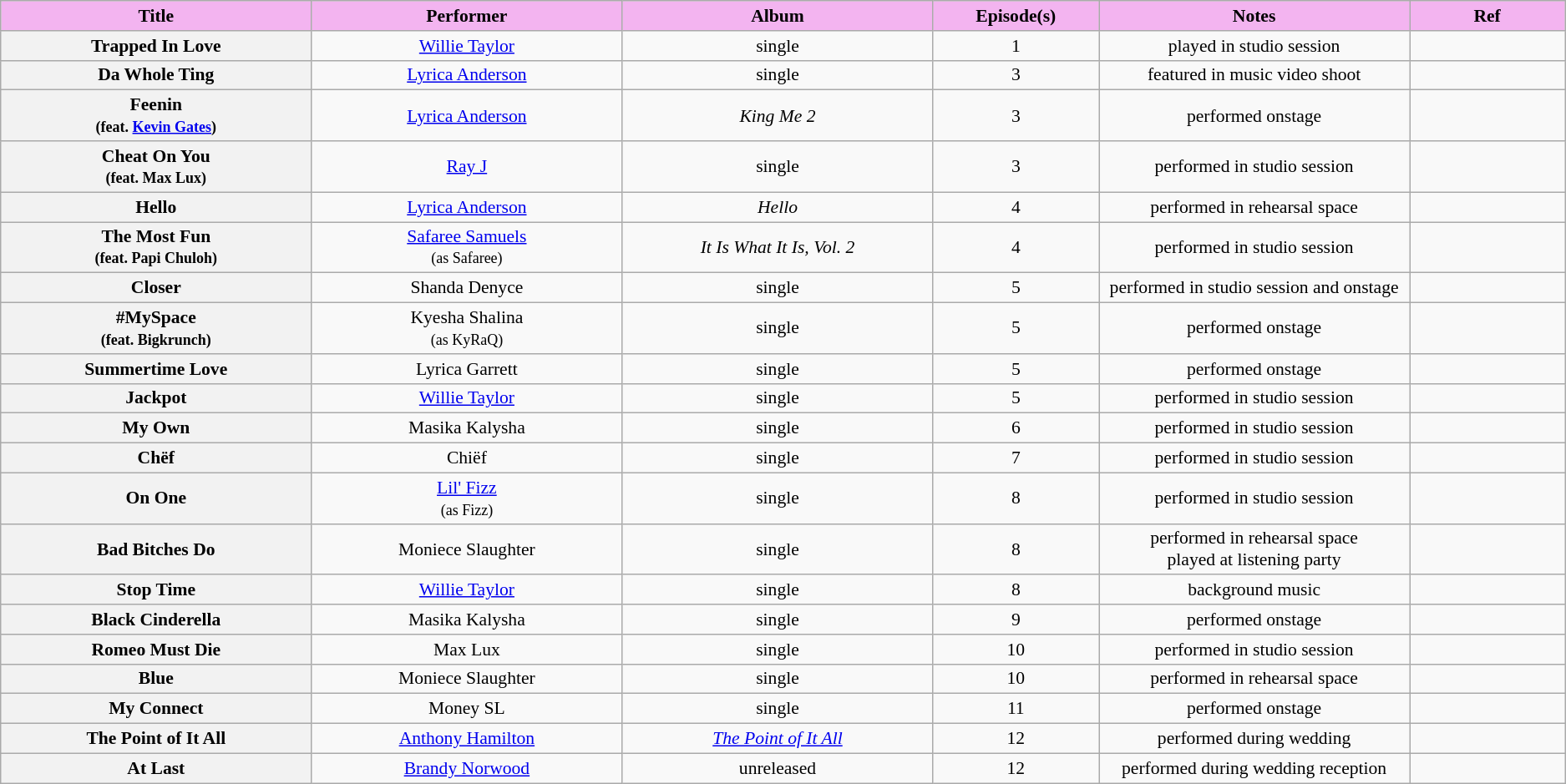<table class="wikitable sortable" style="font-size:90%; text-align: center">
<tr>
<th scope="col"  style="background:#f3b4f0; width:10%;">Title</th>
<th scope="col"  style="background:#f3b4f0; width:10%;">Performer</th>
<th scope="col"  style="background:#f3b4f0; width:10%;">Album</th>
<th scope="col"  style="background:#f3b4f0; width:5%;">Episode(s)</th>
<th scope="col"  style="background:#f3b4f0; width:10%;">Notes</th>
<th scope="col"  style="background:#f3b4f0; width:5%;">Ref</th>
</tr>
<tr>
<th scope="row">Trapped In Love</th>
<td><a href='#'>Willie Taylor</a></td>
<td>single</td>
<td>1</td>
<td>played in studio session</td>
<td style="text-align:center;"></td>
</tr>
<tr>
<th scope="row">Da Whole Ting</th>
<td><a href='#'>Lyrica Anderson</a></td>
<td>single</td>
<td>3</td>
<td>featured in music video shoot</td>
<td></td>
</tr>
<tr>
<th scope="row">Feenin <br> <small>(feat. <a href='#'>Kevin Gates</a>)</small></th>
<td><a href='#'>Lyrica Anderson</a></td>
<td><em>King Me 2</em></td>
<td>3</td>
<td>performed onstage</td>
<td style="text-align:center;"></td>
</tr>
<tr>
<th scope="row">Cheat On You <br> <small>(feat. Max Lux)</small></th>
<td><a href='#'>Ray J</a></td>
<td>single</td>
<td>3</td>
<td>performed in studio session</td>
<td></td>
</tr>
<tr>
<th scope="row">Hello</th>
<td><a href='#'>Lyrica Anderson</a></td>
<td><em>Hello</em></td>
<td>4</td>
<td>performed in rehearsal space</td>
<td style="text-align:center;"></td>
</tr>
<tr>
<th scope="row">The Most Fun <br> <small>(feat. Papi Chuloh)</small></th>
<td><a href='#'>Safaree Samuels</a> <br> <small>(as Safaree)</small></td>
<td><em>It Is What It Is, Vol. 2</em></td>
<td>4</td>
<td>performed in studio session</td>
<td style="text-align:center;"></td>
</tr>
<tr>
<th scope="row">Closer</th>
<td>Shanda Denyce</td>
<td>single</td>
<td>5</td>
<td>performed in studio session and onstage</td>
<td style="text-align:center;"></td>
</tr>
<tr>
<th scope="row">#MySpace <br> <small>(feat. Bigkrunch)</small></th>
<td>Kyesha Shalina <br> <small>(as KyRaQ)</small></td>
<td>single</td>
<td>5</td>
<td>performed onstage</td>
<td style="text-align:center;"></td>
</tr>
<tr>
<th scope="row">Summertime Love</th>
<td>Lyrica Garrett</td>
<td>single</td>
<td>5</td>
<td>performed onstage</td>
<td></td>
</tr>
<tr>
<th scope="row">Jackpot</th>
<td><a href='#'>Willie Taylor</a></td>
<td>single</td>
<td>5</td>
<td>performed in studio session</td>
<td style="text-align:center;"></td>
</tr>
<tr>
<th scope="row">My Own</th>
<td>Masika Kalysha</td>
<td>single</td>
<td>6</td>
<td>performed in studio session</td>
<td style="text-align:center;"></td>
</tr>
<tr>
<th scope="row">Chëf</th>
<td>Chiëf</td>
<td>single</td>
<td>7</td>
<td>performed in studio session</td>
<td></td>
</tr>
<tr>
<th scope="row">On One</th>
<td><a href='#'>Lil' Fizz</a> <br> <small>(as Fizz)</small></td>
<td>single</td>
<td>8</td>
<td>performed in studio session</td>
<td></td>
</tr>
<tr>
<th scope="row">Bad Bitches Do</th>
<td>Moniece Slaughter</td>
<td>single</td>
<td>8</td>
<td>performed in rehearsal space <br> played at listening party</td>
<td style="text-align:center;"></td>
</tr>
<tr>
<th scope="row">Stop Time</th>
<td><a href='#'>Willie Taylor</a></td>
<td>single</td>
<td>8</td>
<td>background music</td>
<td style="text-align:center;"></td>
</tr>
<tr>
<th scope="row">Black Cinderella</th>
<td>Masika Kalysha</td>
<td>single</td>
<td>9</td>
<td>performed onstage</td>
<td style="text-align:center;"></td>
</tr>
<tr>
<th scope="row">Romeo Must Die</th>
<td>Max Lux</td>
<td>single</td>
<td>10</td>
<td>performed in studio session</td>
<td style="text-align:center;"></td>
</tr>
<tr>
<th scope="row">Blue</th>
<td>Moniece Slaughter</td>
<td>single</td>
<td>10</td>
<td>performed in rehearsal space</td>
<td style="text-align:center;"></td>
</tr>
<tr>
<th scope="row">My Connect</th>
<td>Money SL</td>
<td>single</td>
<td>11</td>
<td>performed onstage</td>
<td></td>
</tr>
<tr>
<th scope="row">The Point of It All</th>
<td><a href='#'>Anthony Hamilton</a></td>
<td><em><a href='#'>The Point of It All</a></em></td>
<td>12</td>
<td>performed during wedding</td>
<td></td>
</tr>
<tr>
<th scope="row">At Last</th>
<td><a href='#'>Brandy Norwood</a></td>
<td>unreleased</td>
<td>12</td>
<td>performed during wedding reception</td>
<td></td>
</tr>
</table>
